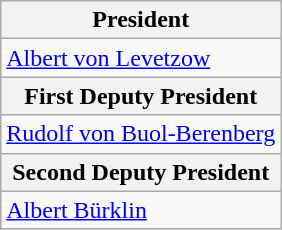<table class="wikitable">
<tr>
<th>President</th>
</tr>
<tr>
<td><a href='#'>Albert von Levetzow</a></td>
</tr>
<tr>
<th>First Deputy President</th>
</tr>
<tr>
<td><a href='#'>Rudolf von Buol-Berenberg</a></td>
</tr>
<tr>
<th>Second Deputy President</th>
</tr>
<tr>
<td><a href='#'>Albert Bürklin</a></td>
</tr>
</table>
